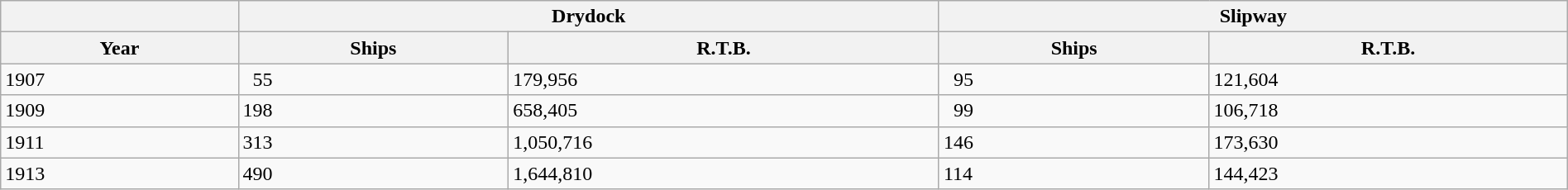<table class="wikitable sortable nowraplinks" width=100%>
<tr>
<th></th>
<th colspan="2">Drydock</th>
<th colspan="2">Slipway</th>
</tr>
<tr>
<th>Year</th>
<th>Ships</th>
<th>R.T.B.</th>
<th>Ships</th>
<th>R.T.B.</th>
</tr>
<tr>
<td>1907</td>
<td>  55</td>
<td>179,956</td>
<td>  95</td>
<td>121,604</td>
</tr>
<tr>
<td>1909</td>
<td>198</td>
<td>658,405</td>
<td>  99</td>
<td>106,718</td>
</tr>
<tr>
<td>1911</td>
<td>313</td>
<td>1,050,716</td>
<td>146</td>
<td>173,630</td>
</tr>
<tr>
<td>1913</td>
<td>490</td>
<td>1,644,810</td>
<td>114</td>
<td>144,423</td>
</tr>
</table>
